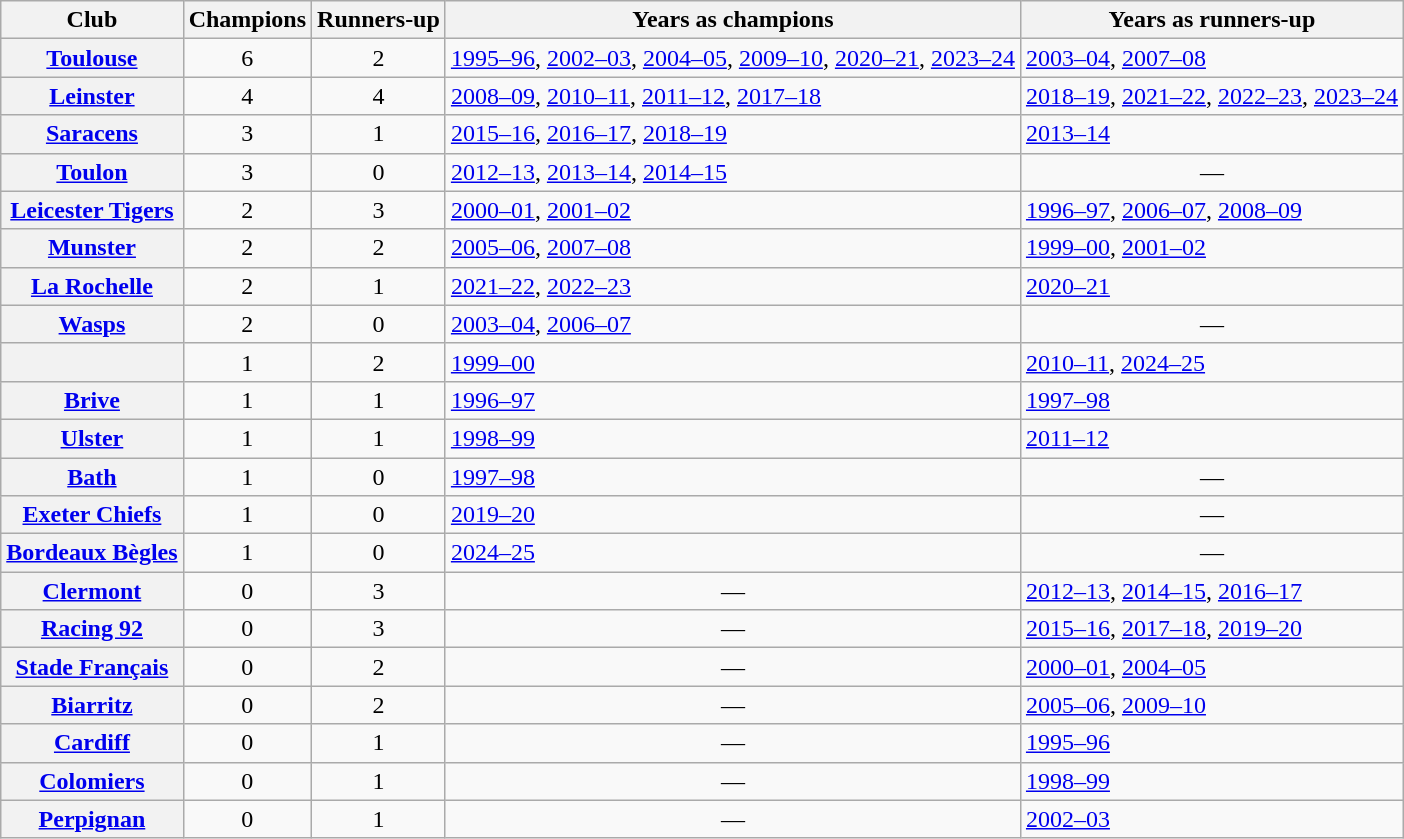<table class="wikitable plainrowheaders sortable">
<tr>
<th scope=col>Club</th>
<th width=70>Champions</th>
<th scope=col>Runners-up</th>
<th scope=col>Years as champions</th>
<th scope=col>Years as runners-up</th>
</tr>
<tr>
<th scope=row> <a href='#'>Toulouse</a> </th>
<td align=center>6</td>
<td align=center>2</td>
<td><a href='#'>1995–96</a>, <a href='#'>2002–03</a>, <a href='#'>2004–05</a>, <a href='#'>2009–10</a>, <a href='#'>2020–21</a>, <a href='#'>2023–24</a></td>
<td><a href='#'>2003–04</a>, <a href='#'>2007–08</a></td>
</tr>
<tr>
<th scope=row> <a href='#'>Leinster</a> </th>
<td align=center>4</td>
<td align=center>4</td>
<td><a href='#'>2008–09</a>, <a href='#'>2010–11</a>, <a href='#'>2011–12</a>, <a href='#'>2017–18</a></td>
<td><a href='#'>2018–19</a>, <a href='#'>2021–22</a>, <a href='#'>2022–23</a>, <a href='#'>2023–24</a></td>
</tr>
<tr>
<th scope=row> <a href='#'>Saracens</a> </th>
<td align=center>3</td>
<td align=center>1</td>
<td><a href='#'>2015–16</a>, <a href='#'>2016–17</a>, <a href='#'>2018–19</a></td>
<td><a href='#'>2013–14</a></td>
</tr>
<tr>
<th scope=row> <a href='#'>Toulon</a> </th>
<td align=center>3</td>
<td align=center>0</td>
<td><a href='#'>2012–13</a>, <a href='#'>2013–14</a>, <a href='#'>2014–15</a></td>
<td align=center>—</td>
</tr>
<tr>
<th scope=row> <a href='#'>Leicester Tigers</a> </th>
<td align=center>2</td>
<td align=center>3</td>
<td><a href='#'>2000–01</a>, <a href='#'>2001–02</a></td>
<td><a href='#'>1996–97</a>, <a href='#'>2006–07</a>, <a href='#'>2008–09</a></td>
</tr>
<tr>
<th scope=row> <a href='#'>Munster</a> </th>
<td align=center>2</td>
<td align=center>2</td>
<td><a href='#'>2005–06</a>, <a href='#'>2007–08</a></td>
<td><a href='#'>1999–00</a>, <a href='#'>2001–02</a></td>
</tr>
<tr>
<th scope=row> <a href='#'>La Rochelle</a> </th>
<td align=center>2</td>
<td align=center>1</td>
<td><a href='#'>2021–22</a>, <a href='#'>2022–23</a></td>
<td><a href='#'>2020–21</a></td>
</tr>
<tr>
<th scope=row> <a href='#'>Wasps</a> </th>
<td align=center>2</td>
<td align=center>0</td>
<td><a href='#'>2003–04</a>, <a href='#'>2006–07</a></td>
<td align=center>—</td>
</tr>
<tr>
<th scope=row></th>
<td align=center>1</td>
<td align=center>2</td>
<td><a href='#'>1999–00</a></td>
<td><a href='#'>2010–11</a>, <a href='#'>2024–25</a></td>
</tr>
<tr>
<th scope=row> <a href='#'>Brive</a> </th>
<td align=center>1</td>
<td align=center>1</td>
<td><a href='#'>1996–97</a></td>
<td><a href='#'>1997–98</a></td>
</tr>
<tr>
<th scope=row> <a href='#'>Ulster</a> </th>
<td align=center>1</td>
<td align=center>1</td>
<td><a href='#'>1998–99</a></td>
<td><a href='#'>2011–12</a></td>
</tr>
<tr>
<th scope=row> <a href='#'>Bath</a> </th>
<td align=center>1</td>
<td align=center>0</td>
<td><a href='#'>1997–98</a></td>
<td align=center>—</td>
</tr>
<tr>
<th scope=row> <a href='#'>Exeter Chiefs</a> </th>
<td align=center>1</td>
<td align=center>0</td>
<td><a href='#'>2019–20</a></td>
<td align=center>—</td>
</tr>
<tr>
<th scope=row> <a href='#'>Bordeaux Bègles</a> </th>
<td align=center>1</td>
<td align=center>0</td>
<td><a href='#'>2024–25</a></td>
<td align=center>—</td>
</tr>
<tr>
<th scope=row> <a href='#'>Clermont</a></th>
<td align=center>0</td>
<td align=center>3</td>
<td align=center>—</td>
<td><a href='#'>2012–13</a>, <a href='#'>2014–15</a>, <a href='#'>2016–17</a></td>
</tr>
<tr>
<th scope=row> <a href='#'>Racing 92</a></th>
<td align=center>0</td>
<td align=center>3</td>
<td align=center>—</td>
<td><a href='#'>2015–16</a>, <a href='#'>2017–18</a>, <a href='#'>2019–20</a></td>
</tr>
<tr>
<th scope=row> <a href='#'>Stade Français</a></th>
<td align=center>0</td>
<td align=center>2</td>
<td align=center>—</td>
<td><a href='#'>2000–01</a>, <a href='#'>2004–05</a></td>
</tr>
<tr>
<th scope=row> <a href='#'>Biarritz</a></th>
<td align=center>0</td>
<td align=center>2</td>
<td align=center>—</td>
<td><a href='#'>2005–06</a>, <a href='#'>2009–10</a></td>
</tr>
<tr>
<th scope=row> <a href='#'>Cardiff</a></th>
<td align=center>0</td>
<td align=center>1</td>
<td align=center>—</td>
<td><a href='#'>1995–96</a></td>
</tr>
<tr>
<th scope=row> <a href='#'>Colomiers</a></th>
<td align=center>0</td>
<td align=center>1</td>
<td align=center>—</td>
<td><a href='#'>1998–99</a></td>
</tr>
<tr>
<th scope=row> <a href='#'>Perpignan</a></th>
<td align=center>0</td>
<td align=center>1</td>
<td align=center>—</td>
<td><a href='#'>2002–03</a></td>
</tr>
</table>
